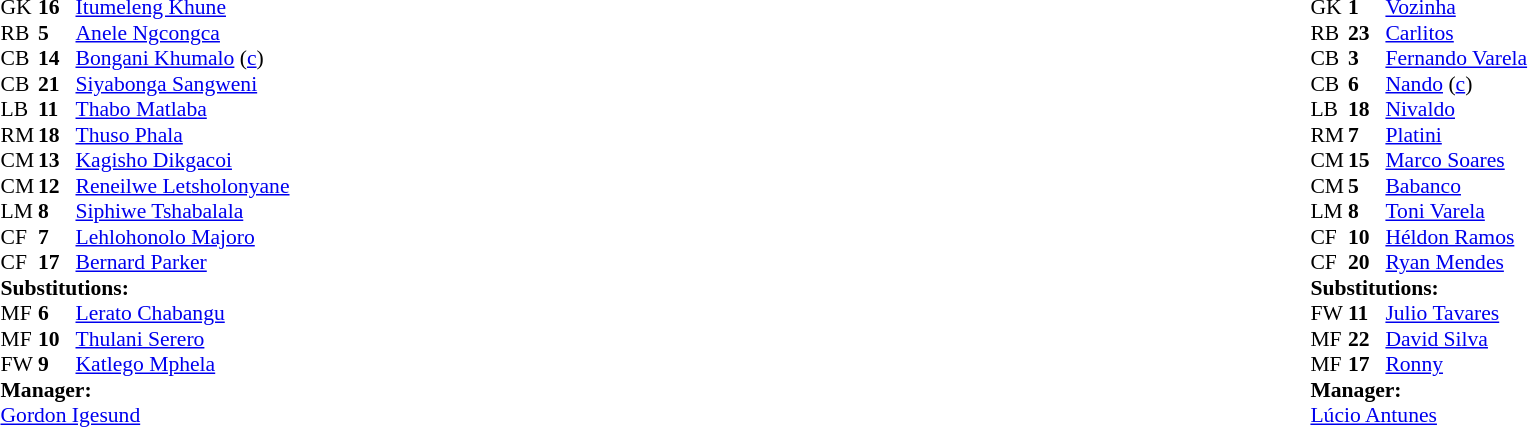<table width="100%">
<tr>
<td valign="top" width="50%"><br><table style="font-size: 90%" cellspacing="0" cellpadding="0">
<tr>
<th width="25"></th>
<th width="25"></th>
</tr>
<tr>
<td>GK</td>
<td><strong>16</strong></td>
<td><a href='#'>Itumeleng Khune</a></td>
</tr>
<tr>
<td>RB</td>
<td><strong>5</strong></td>
<td><a href='#'>Anele Ngcongca</a></td>
<td></td>
</tr>
<tr>
<td>CB</td>
<td><strong>14</strong></td>
<td><a href='#'>Bongani Khumalo</a> (<a href='#'>c</a>)</td>
</tr>
<tr>
<td>CB</td>
<td><strong>21</strong></td>
<td><a href='#'>Siyabonga Sangweni</a></td>
</tr>
<tr>
<td>LB</td>
<td><strong>11</strong></td>
<td><a href='#'>Thabo Matlaba</a></td>
</tr>
<tr>
<td>RM</td>
<td><strong>18</strong></td>
<td><a href='#'>Thuso Phala</a></td>
</tr>
<tr>
<td>CM</td>
<td><strong>13</strong></td>
<td><a href='#'>Kagisho Dikgacoi</a></td>
<td></td>
<td></td>
</tr>
<tr>
<td>CM</td>
<td><strong>12</strong></td>
<td><a href='#'>Reneilwe Letsholonyane</a></td>
</tr>
<tr>
<td>LM</td>
<td><strong>8</strong></td>
<td><a href='#'>Siphiwe Tshabalala</a></td>
<td></td>
<td></td>
</tr>
<tr>
<td>CF</td>
<td><strong>7</strong></td>
<td><a href='#'>Lehlohonolo Majoro</a></td>
<td></td>
<td></td>
</tr>
<tr>
<td>CF</td>
<td><strong>17</strong></td>
<td><a href='#'>Bernard Parker</a></td>
</tr>
<tr>
<td colspan=3><strong>Substitutions:</strong></td>
</tr>
<tr>
<td>MF</td>
<td><strong>6</strong></td>
<td><a href='#'>Lerato Chabangu</a></td>
<td></td>
<td></td>
</tr>
<tr>
<td>MF</td>
<td><strong>10</strong></td>
<td><a href='#'>Thulani Serero</a></td>
<td></td>
<td></td>
</tr>
<tr>
<td>FW</td>
<td><strong>9</strong></td>
<td><a href='#'>Katlego Mphela</a></td>
<td></td>
<td></td>
</tr>
<tr>
<td colspan=3><strong>Manager:</strong></td>
</tr>
<tr>
<td colspan=3><a href='#'>Gordon Igesund</a></td>
</tr>
</table>
</td>
<td valign="top"></td>
<td valign="top" width="50%"><br><table style="font-size: 90%" cellspacing="0" cellpadding="0" align="center">
<tr>
<th width=25></th>
<th width=25></th>
</tr>
<tr>
<td>GK</td>
<td><strong>1</strong></td>
<td><a href='#'>Vozinha</a></td>
</tr>
<tr>
<td>RB</td>
<td><strong>23</strong></td>
<td><a href='#'>Carlitos</a></td>
</tr>
<tr>
<td>CB</td>
<td><strong>3</strong></td>
<td><a href='#'>Fernando Varela</a></td>
</tr>
<tr>
<td>CB</td>
<td><strong>6</strong></td>
<td><a href='#'>Nando</a> (<a href='#'>c</a>)</td>
</tr>
<tr>
<td>LB</td>
<td><strong>18</strong></td>
<td><a href='#'>Nivaldo</a></td>
</tr>
<tr>
<td>RM</td>
<td><strong>7</strong></td>
<td><a href='#'>Platini</a></td>
<td></td>
<td></td>
</tr>
<tr>
<td>CM</td>
<td><strong>15</strong></td>
<td><a href='#'>Marco Soares</a></td>
</tr>
<tr>
<td>CM</td>
<td><strong>5</strong></td>
<td><a href='#'>Babanco</a></td>
</tr>
<tr>
<td>LM</td>
<td><strong>8</strong></td>
<td><a href='#'>Toni Varela</a></td>
</tr>
<tr>
<td>CF</td>
<td><strong>10</strong></td>
<td><a href='#'>Héldon Ramos</a></td>
<td></td>
<td></td>
</tr>
<tr>
<td>CF</td>
<td><strong>20</strong></td>
<td><a href='#'>Ryan Mendes</a></td>
<td></td>
<td></td>
</tr>
<tr>
<td colspan=3><strong>Substitutions:</strong></td>
</tr>
<tr>
<td>FW</td>
<td><strong>11</strong></td>
<td><a href='#'>Julio Tavares</a></td>
<td></td>
<td></td>
</tr>
<tr>
<td>MF</td>
<td><strong>22</strong></td>
<td><a href='#'>David Silva</a></td>
<td></td>
<td></td>
</tr>
<tr>
<td>MF</td>
<td><strong>17</strong></td>
<td><a href='#'>Ronny</a></td>
<td></td>
<td></td>
</tr>
<tr>
<td colspan=3><strong>Manager:</strong></td>
</tr>
<tr>
<td colspan=3><a href='#'>Lúcio Antunes</a></td>
</tr>
</table>
</td>
</tr>
</table>
